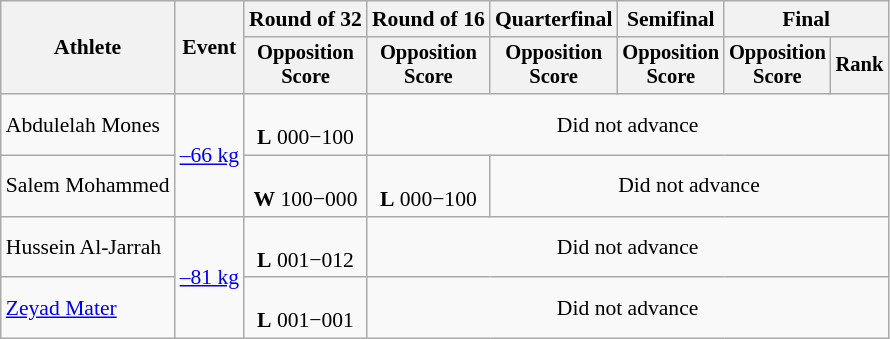<table class=wikitable style=font-size:90%;text-align:center>
<tr>
<th rowspan=2>Athlete</th>
<th rowspan=2>Event</th>
<th>Round of 32</th>
<th>Round of 16</th>
<th>Quarterfinal</th>
<th>Semifinal</th>
<th colspan=2>Final</th>
</tr>
<tr style=font-size:95%>
<th>Opposition<br>Score</th>
<th>Opposition<br>Score</th>
<th>Opposition<br>Score</th>
<th>Opposition<br>Score</th>
<th>Opposition<br>Score</th>
<th>Rank</th>
</tr>
<tr>
<td align=left>Abdulelah Mones</td>
<td align=left rowspan=2><a href='#'>–66 kg</a></td>
<td><br><strong>L</strong> 000−100</td>
<td colspan=5>Did not advance</td>
</tr>
<tr>
<td align=left>Salem Mohammed</td>
<td><br><strong>W</strong> 100−000</td>
<td><br><strong>L</strong> 000−100</td>
<td colspan=4>Did not advance</td>
</tr>
<tr>
<td align=left>Hussein Al-Jarrah</td>
<td align=left rowspan=2><a href='#'>–81 kg</a></td>
<td><br><strong>L</strong> 001−012</td>
<td colspan=5>Did not advance</td>
</tr>
<tr>
<td align=left><a href='#'>Zeyad Mater</a></td>
<td><br><strong>L</strong> 001−001</td>
<td colspan=5>Did not advance</td>
</tr>
</table>
